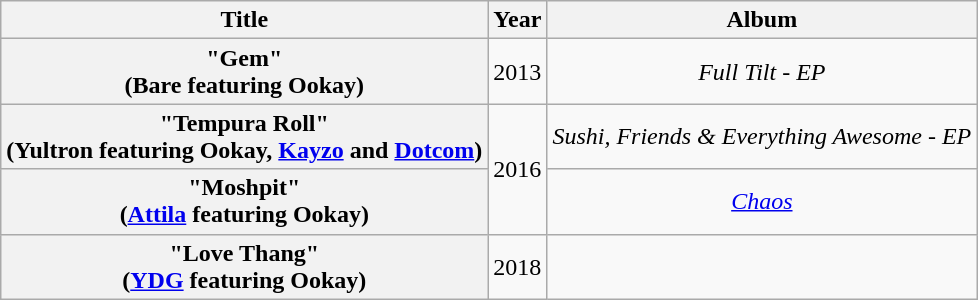<table class="wikitable plainrowheaders" style="text-align:center;">
<tr>
<th scope="col">Title</th>
<th scope="col">Year</th>
<th scope="col">Album</th>
</tr>
<tr>
<th scope="row">"Gem"<br><span>(Bare featuring Ookay)</span></th>
<td>2013</td>
<td><em>Full Tilt - EP</em></td>
</tr>
<tr>
<th scope="row">"Tempura Roll" <br><span>(Yultron featuring Ookay, <a href='#'>Kayzo</a> and <a href='#'>Dotcom</a>)</span></th>
<td rowspan="2">2016</td>
<td><em>Sushi, Friends & Everything Awesome - EP</em></td>
</tr>
<tr>
<th scope="row">"Moshpit" <br><span>(<a href='#'>Attila</a> featuring Ookay)</span></th>
<td><em><a href='#'>Chaos</a></em></td>
</tr>
<tr>
<th scope="row">"Love Thang" <br><span>(<a href='#'>YDG</a> featuring Ookay)</span></th>
<td>2018</td>
<td></td>
</tr>
</table>
